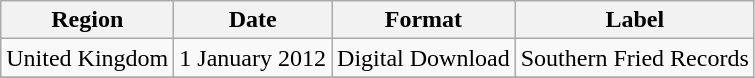<table class=wikitable>
<tr>
<th>Region</th>
<th>Date</th>
<th>Format</th>
<th>Label</th>
</tr>
<tr>
<td>United Kingdom</td>
<td>1 January 2012</td>
<td>Digital Download</td>
<td>Southern Fried Records</td>
</tr>
<tr>
</tr>
</table>
